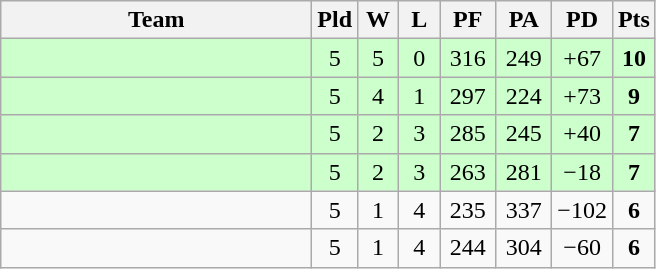<table class="wikitable" style="text-align:center;">
<tr>
<th width=200>Team</th>
<th width=20>Pld</th>
<th width=20>W</th>
<th width=20>L</th>
<th width=30>PF</th>
<th width=30>PA</th>
<th width=30>PD</th>
<th width=20>Pts</th>
</tr>
<tr bgcolor="#ccffcc">
<td align=left></td>
<td>5</td>
<td>5</td>
<td>0</td>
<td>316</td>
<td>249</td>
<td>+67</td>
<td><strong>10</strong></td>
</tr>
<tr bgcolor="#ccffcc">
<td align=left></td>
<td>5</td>
<td>4</td>
<td>1</td>
<td>297</td>
<td>224</td>
<td>+73</td>
<td><strong>9</strong></td>
</tr>
<tr bgcolor="#ccffcc">
<td align=left></td>
<td>5</td>
<td>2</td>
<td>3</td>
<td>285</td>
<td>245</td>
<td>+40</td>
<td><strong>7</strong></td>
</tr>
<tr bgcolor="#ccffcc">
<td align=left></td>
<td>5</td>
<td>2</td>
<td>3</td>
<td>263</td>
<td>281</td>
<td>−18</td>
<td><strong>7</strong></td>
</tr>
<tr>
<td align=left></td>
<td>5</td>
<td>1</td>
<td>4</td>
<td>235</td>
<td>337</td>
<td>−102</td>
<td><strong>6</strong></td>
</tr>
<tr>
<td align=left></td>
<td>5</td>
<td>1</td>
<td>4</td>
<td>244</td>
<td>304</td>
<td>−60</td>
<td><strong>6</strong></td>
</tr>
</table>
